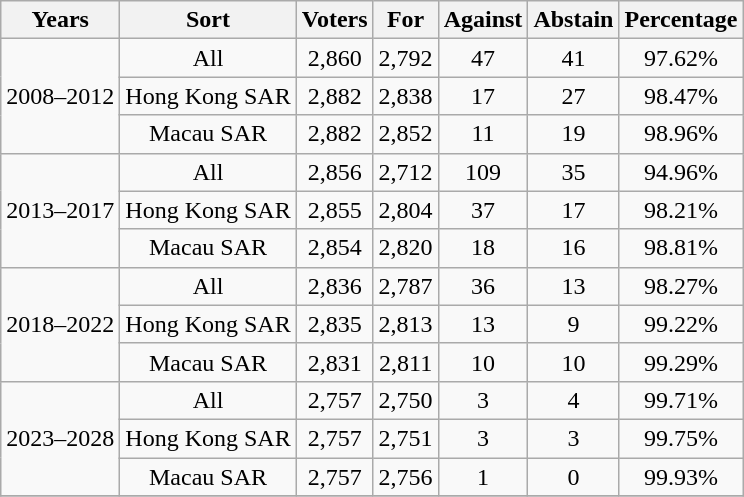<table class="wikitable sortable" style="text-align: center;">
<tr>
<th>Years</th>
<th>Sort</th>
<th>Voters</th>
<th>For</th>
<th>Against</th>
<th>Abstain</th>
<th>Percentage</th>
</tr>
<tr>
<td rowspan=3>2008–2012</td>
<td>All</td>
<td>2,860</td>
<td>2,792</td>
<td>47</td>
<td>41</td>
<td>97.62%</td>
</tr>
<tr>
<td>Hong Kong SAR</td>
<td>2,882</td>
<td>2,838</td>
<td>17</td>
<td>27</td>
<td>98.47%</td>
</tr>
<tr>
<td>Macau SAR</td>
<td>2,882</td>
<td>2,852</td>
<td>11</td>
<td>19</td>
<td>98.96%</td>
</tr>
<tr>
<td rowspan=3>2013–2017</td>
<td>All</td>
<td>2,856</td>
<td>2,712</td>
<td>109</td>
<td>35</td>
<td>94.96%</td>
</tr>
<tr>
<td>Hong Kong SAR</td>
<td>2,855</td>
<td>2,804</td>
<td>37</td>
<td>17</td>
<td>98.21%</td>
</tr>
<tr>
<td>Macau SAR</td>
<td>2,854</td>
<td>2,820</td>
<td>18</td>
<td>16</td>
<td>98.81%</td>
</tr>
<tr>
<td rowspan=3>2018–2022</td>
<td>All</td>
<td>2,836</td>
<td>2,787</td>
<td>36</td>
<td>13</td>
<td>98.27%</td>
</tr>
<tr>
<td>Hong Kong SAR</td>
<td>2,835</td>
<td>2,813</td>
<td>13</td>
<td>9</td>
<td>99.22%</td>
</tr>
<tr>
<td>Macau SAR</td>
<td>2,831</td>
<td>2,811</td>
<td>10</td>
<td>10</td>
<td>99.29%</td>
</tr>
<tr>
<td rowspan="3">2023–2028</td>
<td>All</td>
<td>2,757</td>
<td>2,750</td>
<td>3</td>
<td>4</td>
<td>99.71%</td>
</tr>
<tr>
<td>Hong Kong SAR</td>
<td>2,757</td>
<td>2,751</td>
<td>3</td>
<td>3</td>
<td>99.75%</td>
</tr>
<tr>
<td>Macau SAR</td>
<td>2,757</td>
<td>2,756</td>
<td>1</td>
<td>0</td>
<td>99.93%</td>
</tr>
<tr>
</tr>
</table>
